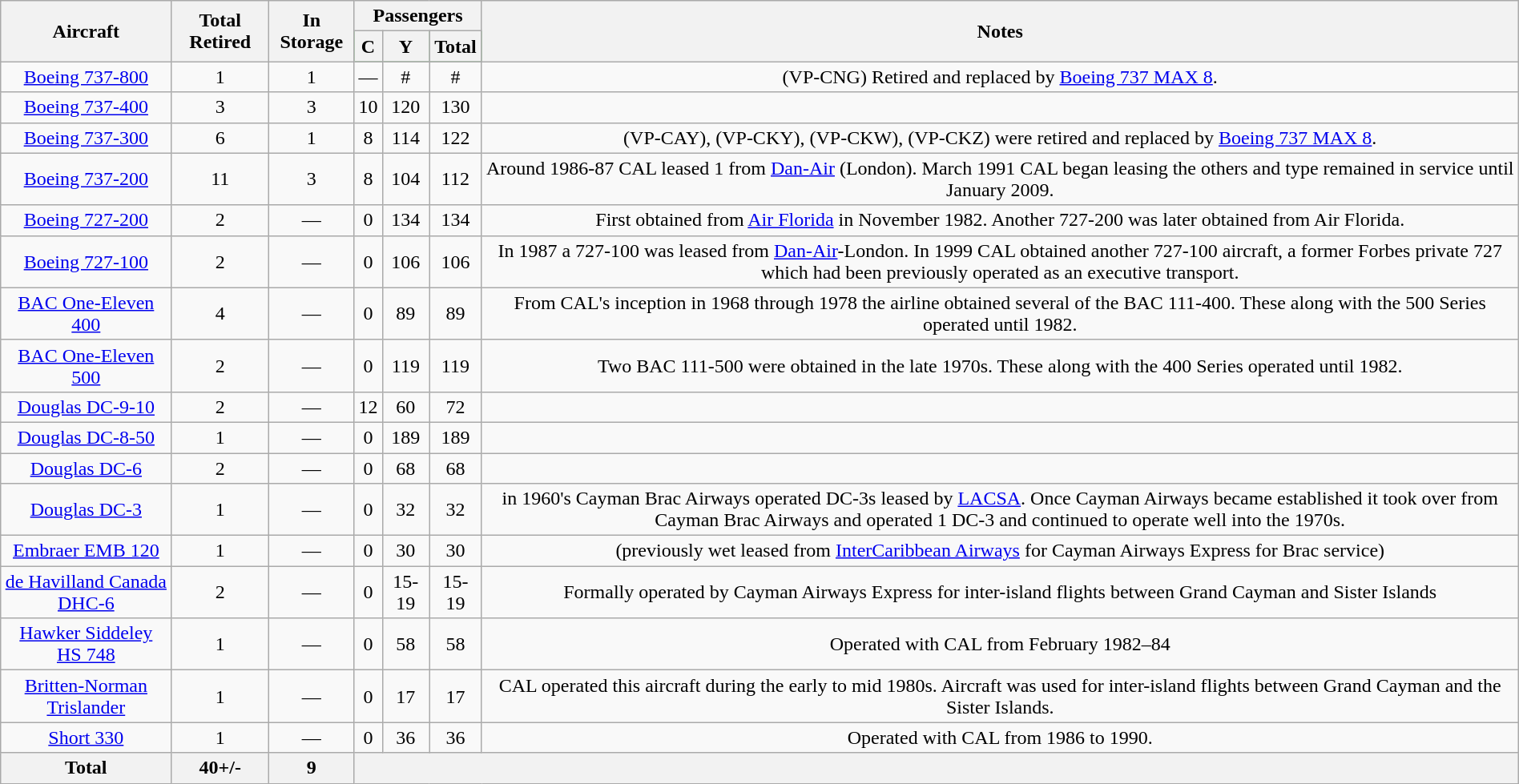<table class="wikitable" style="border-collapse:collapse;text-align:center;margin:auto;">
<tr>
<th rowspan="2">Aircraft</th>
<th rowspan=2">Total Retired</th>
<th rowspan="2">In Storage</th>
<th colspan="3">Passengers</th>
<th rowspan="2">Notes</th>
</tr>
<tr style="background:green;">
<th><abbr>C</abbr></th>
<th><abbr>Y</abbr></th>
<th>Total</th>
</tr>
<tr>
<td><a href='#'>Boeing 737-800</a></td>
<td>1</td>
<td>1</td>
<td>—</td>
<td>#</td>
<td>#</td>
<td>(VP-CNG) Retired and replaced by <a href='#'>Boeing 737 MAX 8</a>.</td>
</tr>
<tr>
<td><a href='#'>Boeing 737-400</a></td>
<td>3</td>
<td>3</td>
<td>10</td>
<td>120</td>
<td>130</td>
<td></td>
</tr>
<tr>
<td><a href='#'>Boeing 737-300</a></td>
<td>6</td>
<td>1</td>
<td>8</td>
<td>114</td>
<td>122</td>
<td>(VP-CAY), (VP-CKY), (VP-CKW), (VP-CKZ) were retired and replaced by <a href='#'>Boeing 737 MAX 8</a>.</td>
</tr>
<tr>
<td><a href='#'>Boeing 737-200</a></td>
<td>11</td>
<td>3</td>
<td>8</td>
<td>104</td>
<td>112</td>
<td>Around 1986-87 CAL leased 1 from <a href='#'>Dan-Air</a> (London). March 1991 CAL began leasing the others and type remained in service until January 2009.</td>
</tr>
<tr>
<td><a href='#'>Boeing 727-200</a></td>
<td>2</td>
<td>—</td>
<td>0</td>
<td>134</td>
<td>134</td>
<td>First obtained from <a href='#'>Air Florida</a> in November 1982. Another 727-200 was later obtained from Air Florida.</td>
</tr>
<tr>
<td><a href='#'>Boeing 727-100</a></td>
<td>2</td>
<td>—</td>
<td>0</td>
<td>106</td>
<td>106</td>
<td>In 1987 a 727-100 was leased from <a href='#'>Dan-Air</a>-London. In 1999 CAL obtained another 727-100 aircraft, a former Forbes private 727 which had been previously operated as an executive transport.</td>
</tr>
<tr>
<td><a href='#'>BAC One-Eleven 400</a></td>
<td>4</td>
<td>—</td>
<td>0</td>
<td>89</td>
<td>89</td>
<td>From CAL's inception in 1968 through 1978 the airline obtained several of the BAC 111-400. These along with the 500 Series operated until 1982.</td>
</tr>
<tr>
<td><a href='#'>BAC One-Eleven 500</a></td>
<td>2</td>
<td>—</td>
<td>0</td>
<td>119</td>
<td>119</td>
<td>Two BAC 111-500 were obtained in the late 1970s. These along with the 400 Series operated until 1982.</td>
</tr>
<tr>
<td><a href='#'>Douglas DC-9-10</a></td>
<td>2</td>
<td>—</td>
<td>12</td>
<td>60</td>
<td>72</td>
<td></td>
</tr>
<tr>
<td><a href='#'>Douglas DC-8-50</a></td>
<td>1</td>
<td>—</td>
<td>0</td>
<td>189</td>
<td>189</td>
<td></td>
</tr>
<tr>
<td><a href='#'>Douglas DC-6</a></td>
<td>2</td>
<td>—</td>
<td>0</td>
<td>68</td>
<td>68</td>
<td></td>
</tr>
<tr>
<td><a href='#'>Douglas DC-3</a></td>
<td>1</td>
<td>—</td>
<td>0</td>
<td>32</td>
<td>32</td>
<td>in 1960's Cayman Brac Airways operated DC-3s leased by <a href='#'>LACSA</a>. Once Cayman Airways became established it took over from Cayman Brac Airways and operated 1 DC-3 and continued to operate well into the 1970s.</td>
</tr>
<tr>
<td><a href='#'>Embraer EMB 120</a></td>
<td>1</td>
<td>—</td>
<td>0</td>
<td>30</td>
<td>30</td>
<td>(previously wet leased from <a href='#'>InterCaribbean Airways</a> for Cayman Airways Express for Brac service)</td>
</tr>
<tr>
<td><a href='#'>de Havilland Canada DHC-6</a></td>
<td>2</td>
<td>—</td>
<td>0</td>
<td>15-19</td>
<td>15-19</td>
<td>Formally operated by Cayman Airways Express for inter-island flights between Grand Cayman and Sister Islands</td>
</tr>
<tr>
<td><a href='#'>Hawker Siddeley HS 748</a></td>
<td>1</td>
<td>—</td>
<td>0</td>
<td>58</td>
<td>58</td>
<td>Operated with CAL from February 1982–84</td>
</tr>
<tr>
<td><a href='#'>Britten-Norman Trislander</a></td>
<td>1</td>
<td>—</td>
<td>0</td>
<td>17</td>
<td>17</td>
<td>CAL operated this aircraft during the early to mid 1980s. Aircraft was used for inter-island flights between Grand Cayman and the Sister Islands.</td>
</tr>
<tr>
<td><a href='#'>Short 330</a></td>
<td>1</td>
<td>—</td>
<td>0</td>
<td>36</td>
<td>36</td>
<td>Operated with CAL from 1986 to 1990.</td>
</tr>
<tr>
<th>Total</th>
<th>40+/-</th>
<th>9</th>
<th colspan="4"></th>
</tr>
</table>
